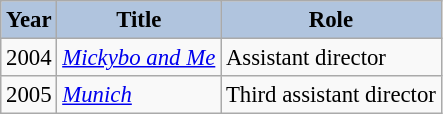<table class="wikitable" style="font-size:95%;">
<tr>
<th style="background:#B0C4DE;">Year</th>
<th style="background:#B0C4DE;">Title</th>
<th style="background:#B0C4DE;">Role</th>
</tr>
<tr>
<td>2004</td>
<td><em><a href='#'>Mickybo and Me</a></em></td>
<td>Assistant director</td>
</tr>
<tr>
<td>2005</td>
<td><em><a href='#'>Munich</a></em></td>
<td>Third assistant director</td>
</tr>
</table>
